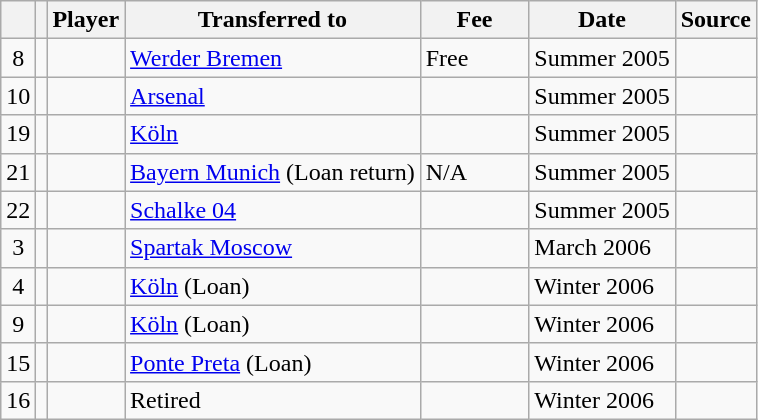<table class="wikitable plainrowheaders sortable">
<tr>
<th></th>
<th></th>
<th scope=col><strong>Player</strong></th>
<th><strong>Transferred to</strong></th>
<th !scope=col; style="width: 65px;"><strong>Fee</strong></th>
<th scope=col><strong>Date</strong></th>
<th scope=col><strong>Source</strong></th>
</tr>
<tr>
<td align=center>8</td>
<td align=center></td>
<td></td>
<td> <a href='#'>Werder Bremen</a></td>
<td>Free</td>
<td>Summer 2005</td>
<td></td>
</tr>
<tr>
<td align=center>10</td>
<td align=center></td>
<td></td>
<td> <a href='#'>Arsenal</a></td>
<td></td>
<td>Summer 2005</td>
<td></td>
</tr>
<tr>
<td align=center>19</td>
<td align=center></td>
<td></td>
<td> <a href='#'>Köln</a></td>
<td></td>
<td>Summer 2005</td>
<td></td>
</tr>
<tr>
<td align=center>21</td>
<td align=center></td>
<td></td>
<td> <a href='#'>Bayern Munich</a> (Loan return)</td>
<td>N/A</td>
<td>Summer 2005</td>
<td></td>
</tr>
<tr>
<td align=center>22</td>
<td align=center></td>
<td></td>
<td> <a href='#'>Schalke 04</a></td>
<td></td>
<td>Summer 2005</td>
<td></td>
</tr>
<tr>
<td align=center>3</td>
<td align=center></td>
<td></td>
<td> <a href='#'>Spartak Moscow</a></td>
<td></td>
<td>March 2006</td>
<td></td>
</tr>
<tr>
<td align=center>4</td>
<td align=center></td>
<td></td>
<td> <a href='#'>Köln</a> (Loan)</td>
<td></td>
<td>Winter 2006</td>
<td></td>
</tr>
<tr>
<td align=center>9</td>
<td align=center></td>
<td></td>
<td> <a href='#'>Köln</a> (Loan)</td>
<td></td>
<td>Winter 2006</td>
<td></td>
</tr>
<tr>
<td align=center>15</td>
<td align=center></td>
<td></td>
<td> <a href='#'>Ponte Preta</a> (Loan)</td>
<td></td>
<td>Winter 2006</td>
<td></td>
</tr>
<tr>
<td align=center>16</td>
<td align=center></td>
<td></td>
<td>Retired</td>
<td></td>
<td>Winter 2006</td>
<td></td>
</tr>
</table>
